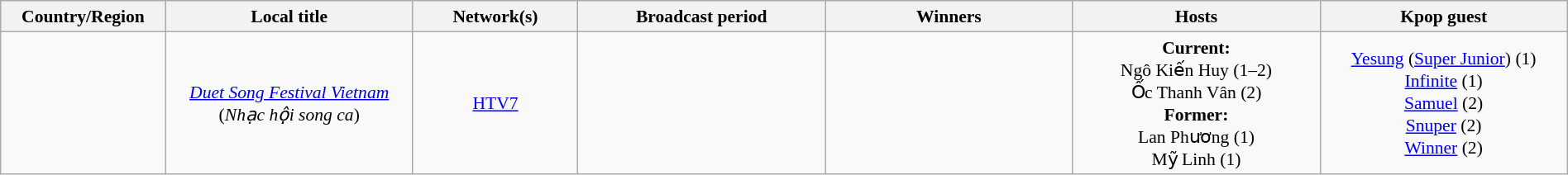<table class="wikitable" style="text-align:center; font-size:90%; line-height:18px; width:100%;">
<tr>
<th width="10%">Country/Region</th>
<th width="15%">Local title</th>
<th width="10%">Network(s)</th>
<th width="15%">Broadcast period</th>
<th width="15%">Winners</th>
<th width="15%">Hosts</th>
<th width="15%">Kpop guest</th>
</tr>
<tr>
<td></td>
<td><em><a href='#'>Duet Song Festival Vietnam</a></em><br>(<em>Nhạc hội song ca</em>)</td>
<td><a href='#'>HTV7</a></td>
<td></td>
<td></td>
<td><strong>Current:</strong><br> Ngô Kiến Huy (1–2)<br>Ốc Thanh Vân (2)<br><strong>Former:</strong><br>Lan Phương (1)<br>Mỹ Linh (1)</td>
<td><a href='#'>Yesung</a> (<a href='#'>Super Junior</a>) (1)<br><a href='#'>Infinite</a> (1)<br><a href='#'>Samuel</a> (2)<br><a href='#'>Snuper</a> (2)<br><a href='#'>Winner</a> (2)</td>
</tr>
</table>
